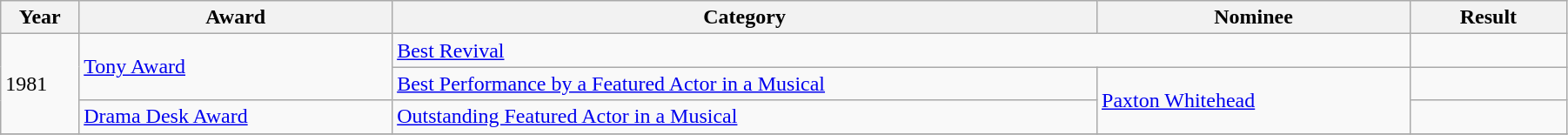<table class="wikitable" style="width:95%;">
<tr>
<th style="width:5%;">Year</th>
<th style="width:20%;">Award</th>
<th style="width:45%;">Category</th>
<th style="width:20%;">Nominee</th>
<th style="width:10%;">Result</th>
</tr>
<tr>
<td rowspan="3">1981</td>
<td rowspan="2"><a href='#'>Tony Award</a></td>
<td colspan="2"><a href='#'>Best Revival</a></td>
<td></td>
</tr>
<tr>
<td><a href='#'>Best Performance by a Featured Actor in a Musical</a></td>
<td rowspan="2"><a href='#'>Paxton Whitehead</a></td>
<td></td>
</tr>
<tr>
<td><a href='#'>Drama Desk Award</a></td>
<td><a href='#'>Outstanding Featured Actor in a Musical</a></td>
<td></td>
</tr>
<tr>
</tr>
</table>
